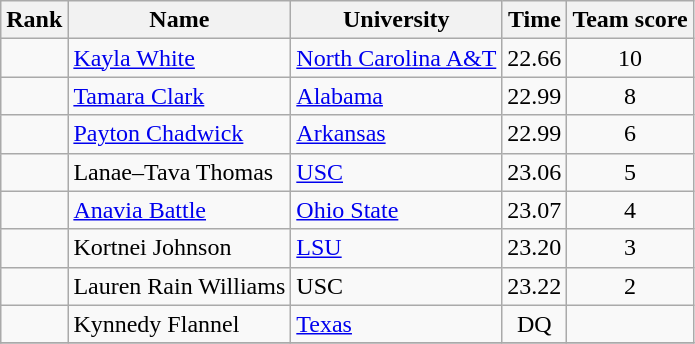<table class="wikitable sortable" style="text-align:center">
<tr>
<th>Rank</th>
<th>Name</th>
<th>University</th>
<th>Time</th>
<th>Team score</th>
</tr>
<tr>
<td></td>
<td align=left><a href='#'>Kayla White</a></td>
<td align="left"><a href='#'>North Carolina A&T</a></td>
<td>22.66</td>
<td>10</td>
</tr>
<tr>
<td></td>
<td align=left><a href='#'>Tamara Clark</a></td>
<td align="left"><a href='#'>Alabama</a></td>
<td>22.99</td>
<td>8</td>
</tr>
<tr>
<td></td>
<td align=left><a href='#'>Payton Chadwick</a></td>
<td align="left"><a href='#'>Arkansas</a></td>
<td>22.99</td>
<td>6</td>
</tr>
<tr>
<td></td>
<td align=left>Lanae–Tava Thomas</td>
<td align=left><a href='#'>USC</a></td>
<td>23.06</td>
<td>5</td>
</tr>
<tr>
<td></td>
<td align=left><a href='#'>Anavia Battle</a></td>
<td align="left"><a href='#'>Ohio State</a></td>
<td>23.07</td>
<td>4</td>
</tr>
<tr>
<td></td>
<td align=left>Kortnei Johnson</td>
<td align=left><a href='#'>LSU</a></td>
<td>23.20</td>
<td>3</td>
</tr>
<tr>
<td></td>
<td align=left>Lauren Rain Williams</td>
<td align=left>USC</td>
<td>23.22</td>
<td>2</td>
</tr>
<tr>
<td></td>
<td align=left>Kynnedy Flannel</td>
<td align=left><a href='#'>Texas</a></td>
<td>DQ</td>
<td></td>
</tr>
<tr>
</tr>
</table>
